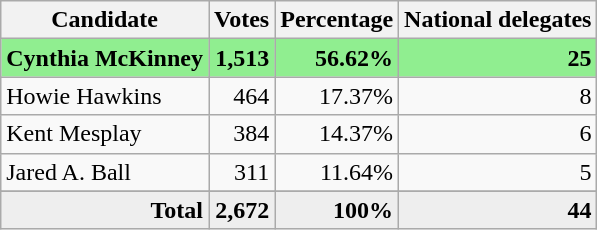<table class="wikitable" style="text-align:right;">
<tr>
<th>Candidate</th>
<th>Votes</th>
<th>Percentage</th>
<th>National delegates</th>
</tr>
<tr style="background:lightgreen;">
<td style="text-align:left;"><strong>Cynthia McKinney</strong></td>
<td><strong>1,513</strong></td>
<td><strong>56.62%</strong></td>
<td><strong>25</strong></td>
</tr>
<tr>
<td style="text-align:left;">Howie Hawkins</td>
<td>464</td>
<td>17.37%</td>
<td>8</td>
</tr>
<tr>
<td style="text-align:left;">Kent Mesplay</td>
<td>384</td>
<td>14.37%</td>
<td>6</td>
</tr>
<tr>
<td style="text-align:left;">Jared A. Ball</td>
<td>311</td>
<td>11.64%</td>
<td>5</td>
</tr>
<tr>
</tr>
<tr style="background:#eee;">
<td style="margin-right:0.50px"><strong>Total</strong></td>
<td style="margin-right:0.50px"><strong>2,672</strong></td>
<td style="margin-right:0.50px"><strong>100%</strong></td>
<td style="margin-right:0.50px"><strong>44</strong></td>
</tr>
</table>
